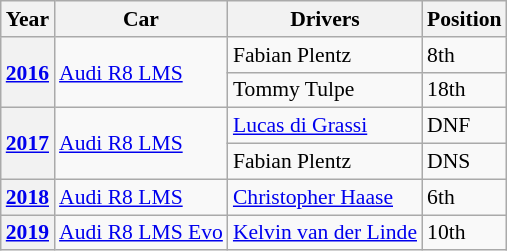<table class="wikitable" style="font-size: 90%;">
<tr>
<th colspan="1">Year</th>
<th colspan="1">Car</th>
<th>Drivers</th>
<th>Position</th>
</tr>
<tr>
<th rowspan="2"><a href='#'>2016</a></th>
<td rowspan="2"><a href='#'>Audi R8 LMS</a></td>
<td> Fabian Plentz</td>
<td>8th</td>
</tr>
<tr>
<td> Tommy Tulpe</td>
<td>18th</td>
</tr>
<tr>
<th rowspan="2"><a href='#'>2017</a></th>
<td rowspan="2"><a href='#'>Audi R8 LMS</a></td>
<td> <a href='#'>Lucas di Grassi</a></td>
<td>DNF</td>
</tr>
<tr>
<td> Fabian Plentz</td>
<td>DNS</td>
</tr>
<tr>
<th><a href='#'>2018</a></th>
<td><a href='#'>Audi R8 LMS</a></td>
<td> <a href='#'>Christopher Haase</a></td>
<td>6th</td>
</tr>
<tr>
<th><a href='#'>2019</a></th>
<td><a href='#'>Audi R8 LMS Evo</a></td>
<td> <a href='#'>Kelvin van der Linde</a></td>
<td>10th</td>
</tr>
</table>
